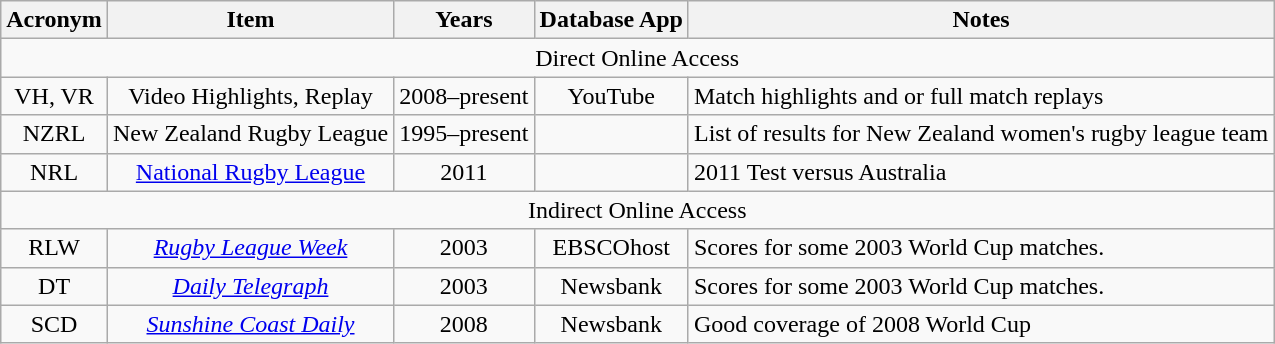<table class=wikitable style="text-align:center;">
<tr>
<th>Acronym</th>
<th>Item</th>
<th>Years</th>
<th>Database App</th>
<th>Notes</th>
</tr>
<tr>
<td colspan=5 align=center>Direct Online Access</td>
</tr>
<tr>
<td>VH, VR</td>
<td>Video Highlights, Replay</td>
<td>2008–present</td>
<td>YouTube</td>
<td align=left>Match highlights and or full match replays</td>
</tr>
<tr>
<td>NZRL</td>
<td>New Zealand Rugby League</td>
<td>1995–present</td>
<td></td>
<td align=left>List of results for New Zealand women's rugby league team</td>
</tr>
<tr>
<td>NRL</td>
<td><a href='#'>National Rugby League</a></td>
<td>2011</td>
<td></td>
<td align=left>2011 Test versus Australia</td>
</tr>
<tr>
<td colspan=5>Indirect Online Access</td>
</tr>
<tr>
<td>RLW</td>
<td><em><a href='#'>Rugby League Week</a></em></td>
<td>2003</td>
<td>EBSCOhost</td>
<td align=left>Scores for some 2003 World Cup matches.</td>
</tr>
<tr>
<td>DT</td>
<td><em><a href='#'>Daily Telegraph</a></em></td>
<td>2003</td>
<td>Newsbank</td>
<td align=left>Scores for some 2003 World Cup matches.</td>
</tr>
<tr>
<td>SCD</td>
<td><em><a href='#'>Sunshine Coast Daily</a></em></td>
<td>2008</td>
<td>Newsbank</td>
<td align=left>Good coverage of 2008 World Cup</td>
</tr>
</table>
